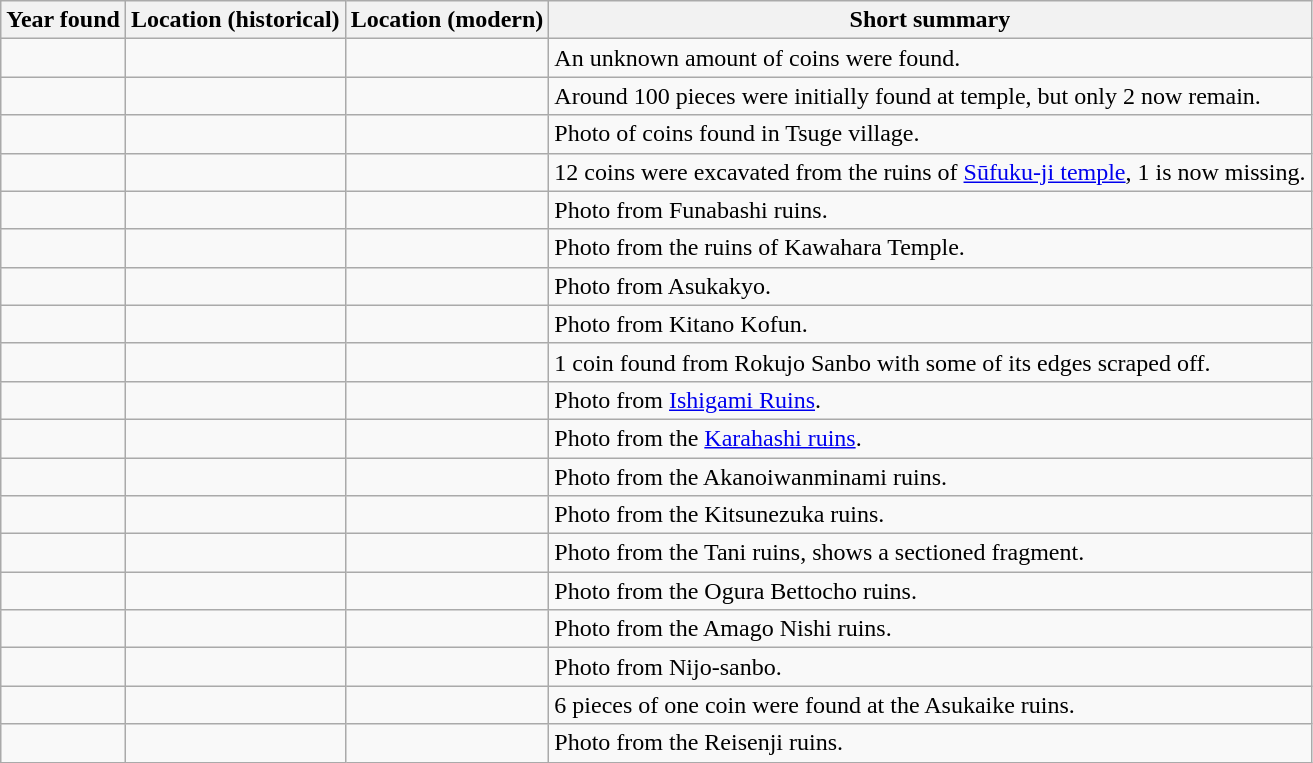<table class="wikitable sortable">
<tr>
<th>Year found</th>
<th>Location (historical)</th>
<th>Location (modern)</th>
<th class="unsortable">Short summary</th>
</tr>
<tr>
<td></td>
<td></td>
<td></td>
<td>An unknown amount of coins were found.</td>
</tr>
<tr>
<td></td>
<td></td>
<td></td>
<td>Around 100 pieces were initially found at  temple, but only 2 now remain.</td>
</tr>
<tr>
<td></td>
<td></td>
<td></td>
<td>Photo of coins found in Tsuge village.</td>
</tr>
<tr>
<td></td>
<td></td>
<td></td>
<td>12 coins were excavated from the ruins of <a href='#'>Sūfuku-ji temple</a>, 1 is now missing.</td>
</tr>
<tr>
<td></td>
<td></td>
<td></td>
<td>Photo from Funabashi ruins.</td>
</tr>
<tr>
<td></td>
<td></td>
<td></td>
<td>Photo from the ruins of Kawahara Temple.</td>
</tr>
<tr>
<td></td>
<td></td>
<td></td>
<td>Photo from Asukakyo.</td>
</tr>
<tr>
<td></td>
<td></td>
<td></td>
<td>Photo from Kitano Kofun.</td>
</tr>
<tr>
<td></td>
<td></td>
<td></td>
<td>1 coin found from Rokujo Sanbo with some of its edges scraped off.</td>
</tr>
<tr>
<td></td>
<td></td>
<td></td>
<td>Photo from <a href='#'>Ishigami Ruins</a>.</td>
</tr>
<tr>
<td></td>
<td></td>
<td></td>
<td>Photo from the <a href='#'>Karahashi ruins</a>.</td>
</tr>
<tr>
<td></td>
<td></td>
<td></td>
<td>Photo from the Akanoiwanminami ruins.</td>
</tr>
<tr>
<td></td>
<td></td>
<td></td>
<td>Photo from the Kitsunezuka ruins.</td>
</tr>
<tr>
<td></td>
<td></td>
<td></td>
<td>Photo from the Tani ruins, shows a sectioned fragment.</td>
</tr>
<tr>
<td></td>
<td></td>
<td></td>
<td>Photo from the Ogura Bettocho ruins.</td>
</tr>
<tr>
<td></td>
<td></td>
<td></td>
<td>Photo from the Amago Nishi ruins.</td>
</tr>
<tr>
<td></td>
<td></td>
<td></td>
<td>Photo from Nijo-sanbo.</td>
</tr>
<tr>
<td></td>
<td></td>
<td></td>
<td>6 pieces of one coin were found at the Asukaike ruins.</td>
</tr>
<tr>
<td></td>
<td></td>
<td></td>
<td>Photo from the Reisenji ruins.</td>
</tr>
</table>
